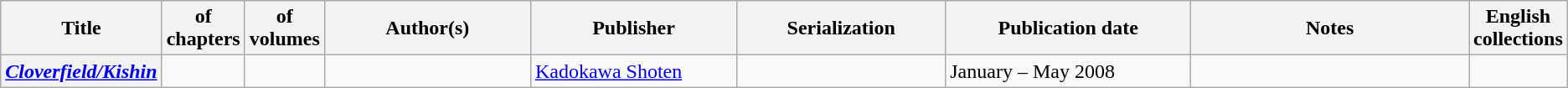<table class="wikitable">
<tr>
<th>Title</th>
<th style="width:40pt"> of chapters</th>
<th style="width:40pt"> of volumes</th>
<th style="width:125pt">Author(s)</th>
<th style="width:125pt">Publisher</th>
<th style="width:125pt">Serialization</th>
<th style="width:150pt">Publication date</th>
<th style="width:175pt">Notes</th>
<th>English collections</th>
</tr>
<tr>
<th><em><a href='#'>Cloverfield/Kishin</a></em></th>
<td></td>
<td></td>
<td></td>
<td><a href='#'>Kadokawa Shoten</a></td>
<td></td>
<td>January – May 2008</td>
<td></td>
<td></td>
</tr>
</table>
